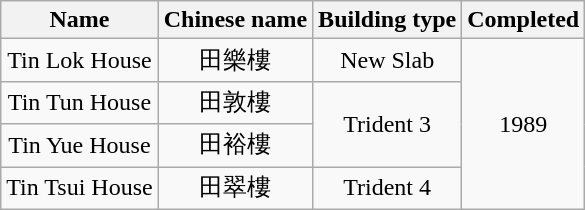<table class="wikitable" style="text-align: center">
<tr>
<th>Name</th>
<th>Chinese name</th>
<th>Building type</th>
<th>Completed</th>
</tr>
<tr>
<td>Tin Lok House</td>
<td>田樂樓</td>
<td>New Slab</td>
<td rowspan="4">1989</td>
</tr>
<tr>
<td>Tin Tun House</td>
<td>田敦樓</td>
<td rowspan="2">Trident 3</td>
</tr>
<tr>
<td>Tin Yue House</td>
<td>田裕樓</td>
</tr>
<tr>
<td>Tin Tsui House</td>
<td>田翠樓</td>
<td>Trident 4</td>
</tr>
</table>
